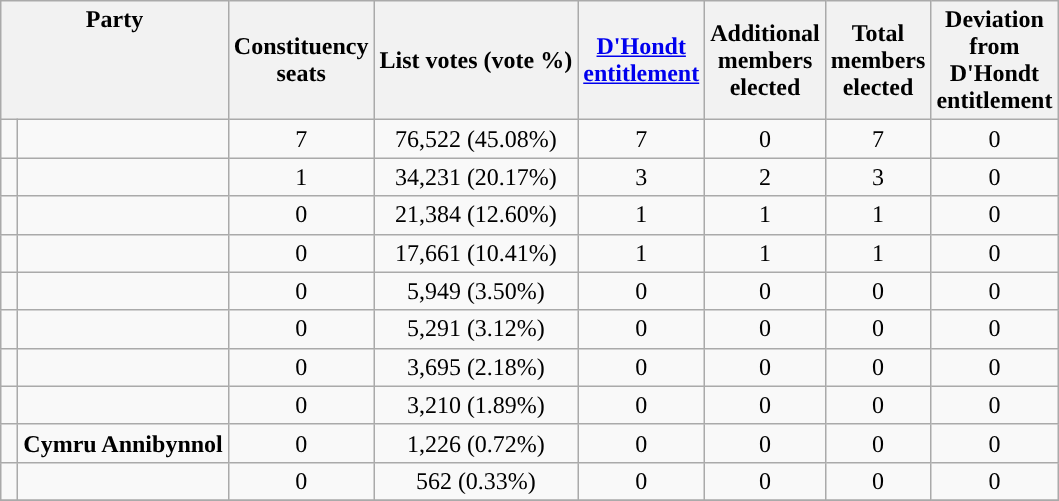<table class="wikitable" style="text-align:center">
<tr>
<th colspan="2" rowspan="1" align="center" valign="top">Party</th>
<th>Constituency<br>seats</th>
<th>List votes  (vote %)</th>
<th><a href='#'>D'Hondt<br>entitlement</a></th>
<th>Additional<br>members<br>elected</th>
<th>Total<br>members<br>elected</th>
<th>Deviation<br>from<br>D'Hondt<br>entitlement</th>
</tr>
<tr>
<td style="width: 4px" bgcolor=></td>
<td style="text-align: left;" scope="row"><strong><a href='#'></a></strong></td>
<td>7</td>
<td>76,522 (45.08%)</td>
<td>7</td>
<td>0</td>
<td>7</td>
<td>0</td>
</tr>
<tr>
<td style="width: 4px"></td>
<td style="text-align: left;" scope="row"><strong><a href='#'></a></strong></td>
<td>1</td>
<td>34,231 (20.17%)</td>
<td>3</td>
<td>2</td>
<td>3</td>
<td>0</td>
</tr>
<tr>
<td style="width: 4px" bgcolor=></td>
<td style="text-align: left;" scope="row"><strong><a href='#'></a></strong></td>
<td>0</td>
<td>21,384 (12.60%)</td>
<td>1</td>
<td>1</td>
<td>1</td>
<td>0</td>
</tr>
<tr>
<td style="width: 4px"></td>
<td style="text-align: left;" scope="row"><strong><a href='#'></a></strong></td>
<td>0</td>
<td>17,661 (10.41%)</td>
<td>1</td>
<td>1</td>
<td>1</td>
<td>0</td>
</tr>
<tr>
<td style="width: 4px"></td>
<td style="text-align: left;" scope="row"><strong><a href='#'></a></strong></td>
<td>0</td>
<td>5,949 (3.50%)</td>
<td>0</td>
<td>0</td>
<td>0</td>
<td>0</td>
</tr>
<tr>
<td style="width: 4px"></td>
<td style="text-align: left;" scope="row"><strong><a href='#'></a></strong></td>
<td>0</td>
<td>5,291 (3.12%)</td>
<td>0</td>
<td>0</td>
<td>0</td>
<td>0</td>
</tr>
<tr>
<td style="width: 4px"></td>
<td style="text-align: left;" scope="row"><strong><a href='#'></a></strong></td>
<td>0</td>
<td>3,695 (2.18%)</td>
<td>0</td>
<td>0</td>
<td>0</td>
<td>0</td>
</tr>
<tr>
<td style="width: 4px" bgcolor=></td>
<td style="text-align: left;" scope="row"><strong><a href='#'></a></strong></td>
<td>0</td>
<td>3,210 (1.89%)</td>
<td>0</td>
<td>0</td>
<td>0</td>
<td>0</td>
</tr>
<tr>
<td></td>
<td style="text-align: left;" scope="row"><strong>Cymru Annibynnol</strong></td>
<td>0</td>
<td>1,226 (0.72%)</td>
<td>0</td>
<td>0</td>
<td>0</td>
<td>0</td>
</tr>
<tr>
<td style="width: 4px" bgcolor=></td>
<td style="text-align: left;" scope="row"><strong><a href='#'></a></strong></td>
<td>0</td>
<td>562 (0.33%)</td>
<td>0</td>
<td>0</td>
<td>0</td>
<td>0</td>
</tr>
<tr>
</tr>
</table>
